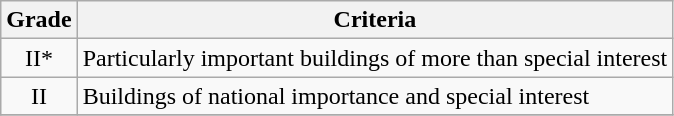<table class="wikitable" border="1">
<tr>
<th>Grade</th>
<th>Criteria</th>
</tr>
<tr>
<td align="center" >II*</td>
<td>Particularly important buildings of more than special interest</td>
</tr>
<tr>
<td align="center" >II</td>
<td>Buildings of national importance and special interest</td>
</tr>
<tr>
</tr>
</table>
